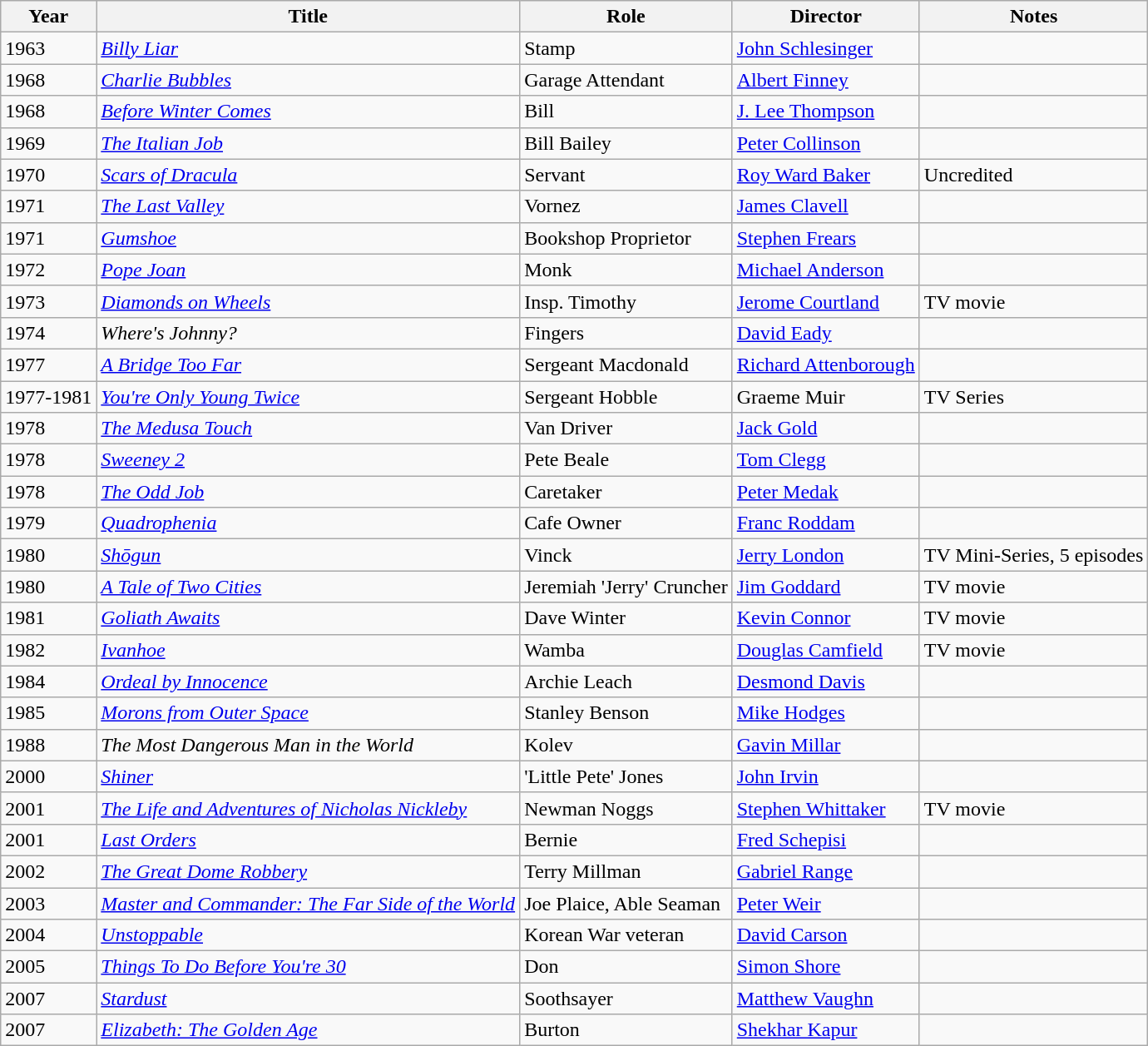<table class="wikitable">
<tr>
<th>Year</th>
<th>Title</th>
<th>Role</th>
<th>Director</th>
<th>Notes</th>
</tr>
<tr>
<td>1963</td>
<td><em><a href='#'>Billy Liar</a></em></td>
<td>Stamp</td>
<td><a href='#'>John Schlesinger</a></td>
<td></td>
</tr>
<tr>
<td>1968</td>
<td><em><a href='#'>Charlie Bubbles</a></em></td>
<td>Garage Attendant</td>
<td><a href='#'>Albert Finney</a></td>
<td></td>
</tr>
<tr>
<td>1968</td>
<td><em><a href='#'>Before Winter Comes</a></em></td>
<td>Bill</td>
<td><a href='#'>J. Lee Thompson</a></td>
<td></td>
</tr>
<tr>
<td>1969</td>
<td><em><a href='#'>The Italian Job</a></em></td>
<td>Bill Bailey</td>
<td><a href='#'>Peter Collinson</a></td>
<td></td>
</tr>
<tr>
<td>1970</td>
<td><em><a href='#'>Scars of Dracula</a></em></td>
<td>Servant</td>
<td><a href='#'>Roy Ward Baker</a></td>
<td>Uncredited</td>
</tr>
<tr>
<td>1971</td>
<td><em><a href='#'>The Last Valley</a></em></td>
<td>Vornez</td>
<td><a href='#'>James Clavell</a></td>
<td></td>
</tr>
<tr>
<td>1971</td>
<td><em><a href='#'>Gumshoe</a></em></td>
<td>Bookshop Proprietor</td>
<td><a href='#'>Stephen Frears</a></td>
<td></td>
</tr>
<tr>
<td>1972</td>
<td><em><a href='#'>Pope Joan</a></em></td>
<td>Monk</td>
<td><a href='#'>Michael Anderson</a></td>
<td></td>
</tr>
<tr>
<td>1973</td>
<td><em><a href='#'>Diamonds on Wheels</a></em></td>
<td>Insp. Timothy</td>
<td><a href='#'>Jerome Courtland</a></td>
<td>TV movie</td>
</tr>
<tr>
<td>1974</td>
<td><em>Where's Johnny?</em></td>
<td>Fingers</td>
<td><a href='#'>David Eady</a></td>
<td></td>
</tr>
<tr>
<td>1977</td>
<td><em><a href='#'>A Bridge Too Far</a></em></td>
<td>Sergeant Macdonald</td>
<td><a href='#'>Richard Attenborough</a></td>
<td></td>
</tr>
<tr>
<td>1977-1981</td>
<td><em><a href='#'>You're Only Young Twice</a></em></td>
<td>Sergeant Hobble</td>
<td>Graeme Muir</td>
<td>TV Series</td>
</tr>
<tr>
<td>1978</td>
<td><em><a href='#'>The Medusa Touch</a></em></td>
<td>Van Driver</td>
<td><a href='#'>Jack Gold</a></td>
<td></td>
</tr>
<tr>
<td>1978</td>
<td><em><a href='#'>Sweeney 2</a></em></td>
<td>Pete Beale</td>
<td><a href='#'>Tom Clegg</a></td>
<td></td>
</tr>
<tr>
<td>1978</td>
<td><em><a href='#'>The Odd Job</a></em></td>
<td>Caretaker</td>
<td><a href='#'>Peter Medak</a></td>
<td></td>
</tr>
<tr>
<td>1979</td>
<td><em><a href='#'>Quadrophenia</a></em></td>
<td>Cafe Owner</td>
<td><a href='#'>Franc Roddam</a></td>
<td></td>
</tr>
<tr>
<td>1980</td>
<td><em><a href='#'>Shōgun</a></em></td>
<td>Vinck</td>
<td><a href='#'>Jerry London</a></td>
<td>TV Mini-Series, 5 episodes</td>
</tr>
<tr>
<td>1980</td>
<td><em><a href='#'>A Tale of Two Cities</a></em></td>
<td>Jeremiah 'Jerry' Cruncher</td>
<td><a href='#'>Jim Goddard</a></td>
<td>TV movie</td>
</tr>
<tr>
<td>1981</td>
<td><em><a href='#'>Goliath Awaits</a></em></td>
<td>Dave Winter</td>
<td><a href='#'>Kevin Connor</a></td>
<td>TV movie</td>
</tr>
<tr>
<td>1982</td>
<td><em><a href='#'>Ivanhoe</a></em></td>
<td>Wamba</td>
<td><a href='#'>Douglas Camfield</a></td>
<td>TV movie</td>
</tr>
<tr>
<td>1984</td>
<td><em><a href='#'>Ordeal by Innocence</a></em></td>
<td>Archie Leach</td>
<td><a href='#'>Desmond Davis</a></td>
<td></td>
</tr>
<tr>
<td>1985</td>
<td><em><a href='#'>Morons from Outer Space</a></em></td>
<td>Stanley Benson</td>
<td><a href='#'>Mike Hodges</a></td>
<td></td>
</tr>
<tr>
<td>1988</td>
<td><em>The Most Dangerous Man in the World</em></td>
<td>Kolev</td>
<td><a href='#'>Gavin Millar</a></td>
<td></td>
</tr>
<tr>
<td>2000</td>
<td><em><a href='#'>Shiner</a></em></td>
<td>'Little Pete' Jones</td>
<td><a href='#'>John Irvin</a></td>
<td></td>
</tr>
<tr>
<td>2001</td>
<td><em><a href='#'>The Life and Adventures of Nicholas Nickleby</a></em></td>
<td>Newman Noggs</td>
<td><a href='#'>Stephen Whittaker</a></td>
<td>TV movie</td>
</tr>
<tr>
<td>2001</td>
<td><em><a href='#'>Last Orders</a></em></td>
<td>Bernie</td>
<td><a href='#'>Fred Schepisi</a></td>
<td></td>
</tr>
<tr>
<td>2002</td>
<td><em><a href='#'>The Great Dome Robbery</a></em></td>
<td>Terry Millman</td>
<td><a href='#'>Gabriel Range</a></td>
<td></td>
</tr>
<tr>
<td>2003</td>
<td><em><a href='#'>Master and Commander: The Far Side of the World</a></em></td>
<td>Joe Plaice, Able Seaman</td>
<td><a href='#'>Peter Weir</a></td>
<td></td>
</tr>
<tr>
<td>2004</td>
<td><em><a href='#'>Unstoppable</a></em></td>
<td>Korean War veteran</td>
<td><a href='#'>David Carson</a></td>
<td></td>
</tr>
<tr>
<td>2005</td>
<td><em><a href='#'>Things To Do Before You're 30</a></em></td>
<td>Don</td>
<td><a href='#'>Simon Shore</a></td>
<td></td>
</tr>
<tr>
<td>2007</td>
<td><em><a href='#'>Stardust</a></em></td>
<td>Soothsayer</td>
<td><a href='#'>Matthew Vaughn</a></td>
<td></td>
</tr>
<tr>
<td>2007</td>
<td><em><a href='#'>Elizabeth: The Golden Age</a></em></td>
<td>Burton</td>
<td><a href='#'>Shekhar Kapur</a></td>
<td></td>
</tr>
</table>
